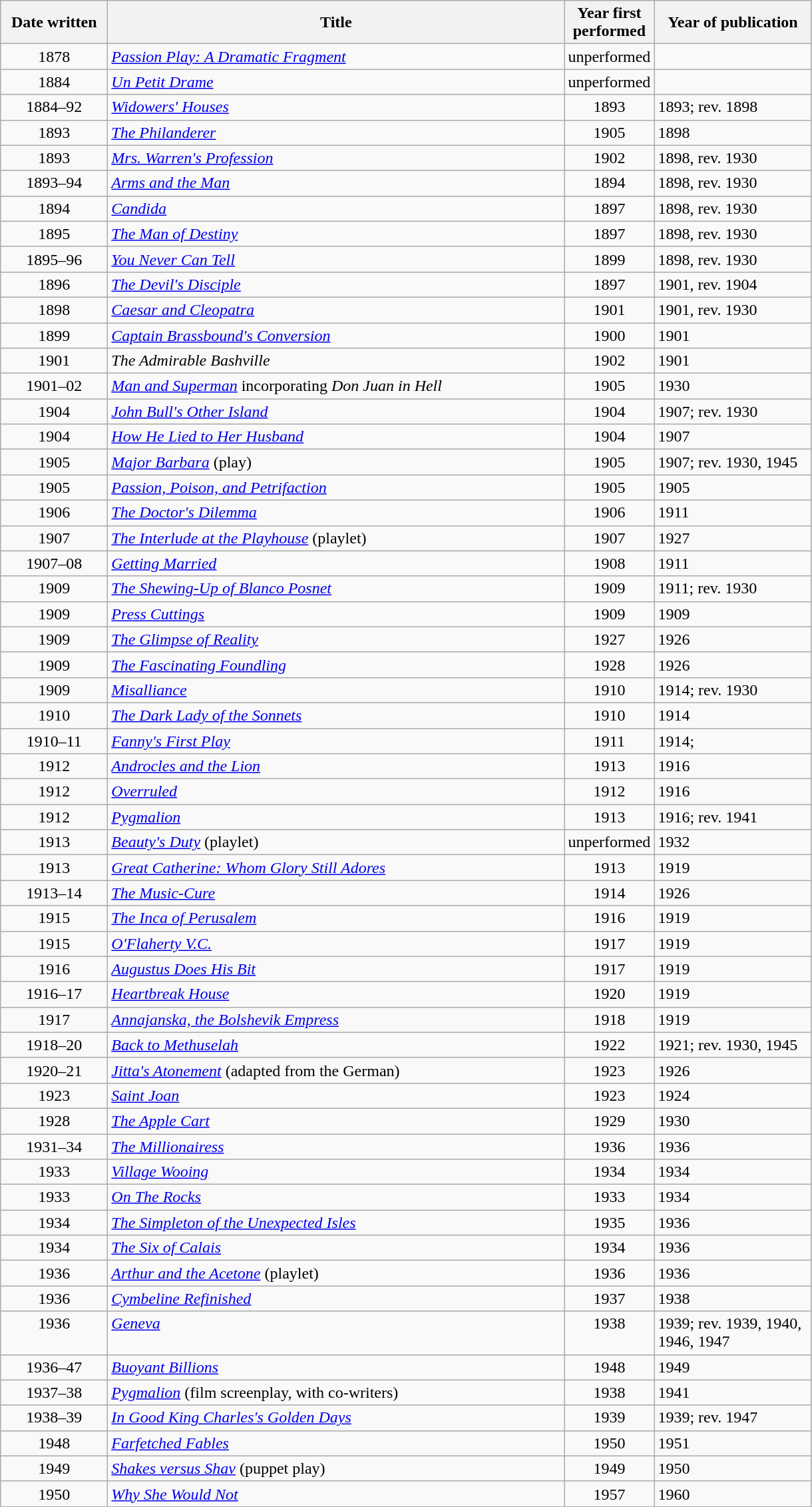<table class="sortable wikitable">
<tr>
<th width="100">Date written</th>
<th width="450">Title</th>
<th width="60">Year first performed</th>
<th width="150">Year of publication</th>
</tr>
<tr valign="top">
<td align= "center">1878</td>
<td><em><a href='#'>Passion Play: A Dramatic Fragment</a></em></td>
<td>unperformed</td>
<td></td>
</tr>
<tr valign="top">
<td align= "center">1884</td>
<td><em><a href='#'>Un Petit Drame</a></em></td>
<td>unperformed</td>
<td></td>
</tr>
<tr valign="top">
<td align= "center">1884–92</td>
<td><em><a href='#'>Widowers' Houses</a></em></td>
<td align= "center">1893</td>
<td>1893; rev. 1898</td>
</tr>
<tr valign="top">
<td align= "center">1893</td>
<td><em><a href='#'>The Philanderer</a></em></td>
<td align= "center">1905</td>
<td>1898</td>
</tr>
<tr valign="top">
<td align= "center">1893</td>
<td><em><a href='#'>Mrs. Warren's Profession</a></em></td>
<td align= "center">1902</td>
<td>1898, rev. 1930</td>
</tr>
<tr valign="top">
<td align= "center">1893–94</td>
<td><em><a href='#'>Arms and the Man</a></em></td>
<td align= "center">1894</td>
<td>1898, rev. 1930</td>
</tr>
<tr valign="top">
<td align= "center">1894</td>
<td><em><a href='#'>Candida</a></em></td>
<td align= "center">1897</td>
<td>1898, rev. 1930</td>
</tr>
<tr valign="top">
<td align= "center">1895</td>
<td><em><a href='#'>The Man of Destiny</a></em></td>
<td align= "center">1897</td>
<td>1898, rev. 1930</td>
</tr>
<tr valign="top">
<td align= "center">1895–96</td>
<td><em><a href='#'>You Never Can Tell</a></em></td>
<td align= "center">1899</td>
<td>1898, rev. 1930</td>
</tr>
<tr valign="top">
<td align= "center">1896</td>
<td><em><a href='#'>The Devil's Disciple</a></em></td>
<td align= "center">1897</td>
<td>1901, rev. 1904</td>
</tr>
<tr valign="top">
<td align= "center">1898</td>
<td><em><a href='#'>Caesar and Cleopatra</a></em></td>
<td align= "center">1901</td>
<td>1901, rev. 1930</td>
</tr>
<tr valign="top">
<td align= "center">1899</td>
<td><em><a href='#'>Captain Brassbound's Conversion</a></em></td>
<td align= "center">1900</td>
<td>1901</td>
</tr>
<tr valign="top">
<td align= "center">1901</td>
<td><em>The Admirable Bashville</em></td>
<td align= "center">1902</td>
<td>1901</td>
</tr>
<tr valign="top">
<td align= "center">1901–02</td>
<td><em><a href='#'>Man and Superman</a></em> incorporating <em>Don Juan in Hell</em></td>
<td align= "center">1905</td>
<td>1930</td>
</tr>
<tr valign="top">
<td align= "center">1904</td>
<td><em><a href='#'>John Bull's Other Island</a></em></td>
<td align= "center">1904</td>
<td>1907; rev. 1930</td>
</tr>
<tr valign="top">
<td align= "center">1904</td>
<td><em><a href='#'>How He Lied to Her Husband</a></em></td>
<td align= "center">1904</td>
<td>1907</td>
</tr>
<tr valign="top">
<td align= "center">1905</td>
<td><em><a href='#'>Major Barbara</a></em> (play)</td>
<td align= "center">1905</td>
<td>1907; rev. 1930, 1945</td>
</tr>
<tr valign="top">
<td align= "center">1905</td>
<td><em><a href='#'>Passion, Poison, and Petrifaction</a></em></td>
<td align= "center">1905</td>
<td>1905</td>
</tr>
<tr valign="top">
<td align= "center">1906</td>
<td><em><a href='#'>The Doctor's Dilemma</a></em></td>
<td align= "center">1906</td>
<td>1911</td>
</tr>
<tr valign="top">
<td align= "center">1907</td>
<td><em><a href='#'>The Interlude at the Playhouse</a></em> (playlet)</td>
<td align= "center">1907</td>
<td>1927</td>
</tr>
<tr valign="top">
<td align= "center">1907–08</td>
<td><em><a href='#'>Getting Married</a></em></td>
<td align= "center">1908</td>
<td>1911</td>
</tr>
<tr valign="top">
<td align= "center">1909</td>
<td><em><a href='#'>The Shewing-Up of Blanco Posnet</a></em></td>
<td align= "center">1909</td>
<td>1911; rev. 1930</td>
</tr>
<tr valign="top">
<td align= "center">1909</td>
<td><em><a href='#'>Press Cuttings</a></em></td>
<td align= "center">1909</td>
<td>1909</td>
</tr>
<tr valign="top">
<td align= "center">1909</td>
<td><em><a href='#'>The Glimpse of Reality</a></em></td>
<td align= "center">1927</td>
<td>1926</td>
</tr>
<tr valign="top">
<td align= "center">1909</td>
<td><em><a href='#'>The Fascinating Foundling</a></em></td>
<td align= "center">1928</td>
<td>1926</td>
</tr>
<tr valign="top">
<td align= "center">1909</td>
<td><em><a href='#'>Misalliance</a></em></td>
<td align= "center">1910</td>
<td>1914; rev. 1930</td>
</tr>
<tr valign="top">
<td align= "center">1910</td>
<td><em><a href='#'>The Dark Lady of the Sonnets</a></em></td>
<td align= "center">1910</td>
<td>1914</td>
</tr>
<tr valign="top">
<td align= "center">1910–11</td>
<td><em><a href='#'>Fanny's First Play</a></em></td>
<td align= "center">1911</td>
<td>1914;</td>
</tr>
<tr valign="top">
<td align= "center">1912</td>
<td><em><a href='#'>Androcles and the Lion</a></em></td>
<td align= "center">1913</td>
<td>1916</td>
</tr>
<tr valign="top">
<td align= "center">1912</td>
<td><a href='#'><em>Overruled</em></a></td>
<td align= "center">1912</td>
<td>1916</td>
</tr>
<tr valign="top">
<td align= "center">1912</td>
<td><a href='#'><em>Pygmalion</em></a></td>
<td align= "center">1913</td>
<td>1916; rev. 1941</td>
</tr>
<tr valign="top">
<td align= "center">1913</td>
<td><em><a href='#'>Beauty's Duty</a></em> (playlet)</td>
<td>unperformed</td>
<td>1932</td>
</tr>
<tr valign="top">
<td align= "center">1913</td>
<td><em><a href='#'>Great Catherine: Whom Glory Still Adores </a></em></td>
<td align= "center">1913</td>
<td>1919</td>
</tr>
<tr valign="top">
<td align= "center">1913–14</td>
<td><em><a href='#'>The Music-Cure</a></em></td>
<td align= "center">1914</td>
<td>1926</td>
</tr>
<tr valign="top">
<td align= "center">1915</td>
<td><em><a href='#'>The Inca of Perusalem</a></em></td>
<td align= "center">1916</td>
<td>1919</td>
</tr>
<tr valign="top">
<td align= "center">1915</td>
<td><em><a href='#'>O'Flaherty V.C.</a></em></td>
<td align= "center">1917</td>
<td>1919</td>
</tr>
<tr valign="top">
<td align= "center">1916</td>
<td><em><a href='#'>Augustus Does His Bit</a></em></td>
<td align= "center">1917</td>
<td>1919</td>
</tr>
<tr valign="top">
<td align= "center">1916–17</td>
<td><em><a href='#'>Heartbreak House</a></em></td>
<td align= "center">1920</td>
<td>1919</td>
</tr>
<tr valign="top">
<td align= "center">1917</td>
<td><em><a href='#'>Annajanska, the Bolshevik Empress</a></em></td>
<td align= "center">1918</td>
<td>1919</td>
</tr>
<tr valign="top">
<td align= "center">1918–20</td>
<td><em><a href='#'>Back to Methuselah</a></em></td>
<td align= "center">1922</td>
<td>1921; rev. 1930, 1945</td>
</tr>
<tr valign="top">
<td align= "center">1920–21</td>
<td><em><a href='#'>Jitta's Atonement</a></em> (adapted from the German)</td>
<td align= "center">1923</td>
<td>1926</td>
</tr>
<tr valign="top">
<td align= "center">1923</td>
<td><em><a href='#'>Saint Joan</a></em></td>
<td align= "center">1923</td>
<td>1924</td>
</tr>
<tr valign="top">
<td align= "center">1928</td>
<td><em><a href='#'>The Apple Cart</a></em></td>
<td align= "center">1929</td>
<td>1930</td>
</tr>
<tr valign="top">
<td align= "center">1931–34</td>
<td><em><a href='#'>The Millionairess</a></em></td>
<td align= "center">1936</td>
<td>1936</td>
</tr>
<tr valign="top">
<td align= "center">1933</td>
<td><em><a href='#'>Village Wooing</a></em></td>
<td align= "center">1934</td>
<td>1934</td>
</tr>
<tr valign="top">
<td align= "center">1933</td>
<td><em><a href='#'>On The Rocks</a></em></td>
<td align= "center">1933</td>
<td>1934</td>
</tr>
<tr valign="top">
<td align= "center">1934</td>
<td><em><a href='#'>The Simpleton of the Unexpected Isles</a></em></td>
<td align= "center">1935</td>
<td>1936</td>
</tr>
<tr valign="top">
<td align= "center">1934</td>
<td><em><a href='#'>The Six of Calais</a></em></td>
<td align= "center">1934</td>
<td>1936</td>
</tr>
<tr valign="top">
<td align= "center">1936</td>
<td><em><a href='#'>Arthur and the Acetone</a></em> (playlet)</td>
<td align= "center">1936</td>
<td>1936</td>
</tr>
<tr valign="top">
<td align= "center">1936</td>
<td><em><a href='#'>Cymbeline Refinished</a></em></td>
<td align= "center">1937</td>
<td>1938</td>
</tr>
<tr valign="top">
<td align= "center">1936</td>
<td><em><a href='#'>Geneva</a></em></td>
<td align= "center">1938</td>
<td>1939; rev. 1939, 1940, 1946, 1947</td>
</tr>
<tr valign="top">
<td align= "center">1936–47</td>
<td><em><a href='#'>Buoyant Billions</a></em></td>
<td align= "center">1948</td>
<td>1949</td>
</tr>
<tr valign="top">
<td align= "center">1937–38</td>
<td><a href='#'><em>Pygmalion</em></a> (film screenplay, with co-writers)</td>
<td align= "center">1938</td>
<td>1941</td>
</tr>
<tr valign="top">
<td align= "center">1938–39</td>
<td><em><a href='#'>In Good King Charles's Golden Days</a></em></td>
<td align= "center">1939</td>
<td>1939; rev. 1947</td>
</tr>
<tr valign="top">
<td align= "center">1948</td>
<td><em><a href='#'>Farfetched Fables</a></em></td>
<td align= "center">1950</td>
<td>1951</td>
</tr>
<tr valign="top">
<td align= "center">1949</td>
<td><em><a href='#'>Shakes versus Shav</a></em> (puppet play)</td>
<td align= "center">1949</td>
<td>1950</td>
</tr>
<tr valign="top">
<td align= "center">1950</td>
<td><em><a href='#'>Why She Would Not</a></em></td>
<td align= "center">1957</td>
<td>1960</td>
</tr>
</table>
